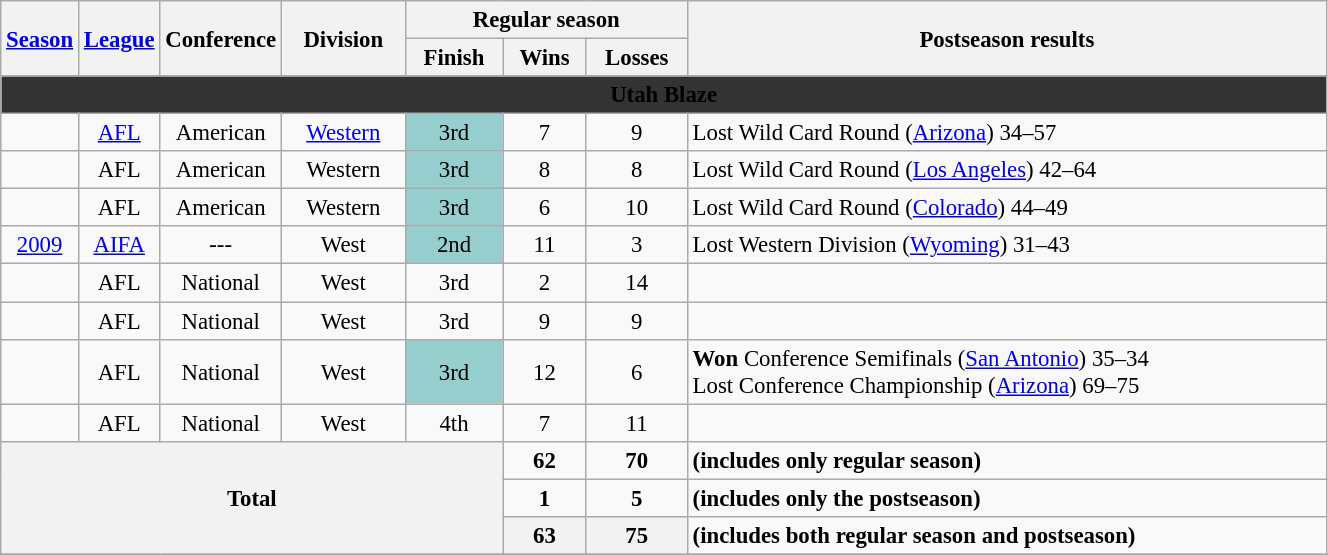<table class="wikitable" style="font-size: 95%; width:70%;">
<tr>
<th rowspan="2" style="width:5%;"><a href='#'>Season</a></th>
<th rowspan="2" style="width:5%;"><a href='#'>League</a></th>
<th rowspan="2" style="width:5%;">Conference</th>
<th rowspan="2">Division</th>
<th colspan="3">Regular season</th>
<th rowspan="2">Postseason results</th>
</tr>
<tr>
<th>Finish</th>
<th>Wins</th>
<th>Losses</th>
</tr>
<tr>
<td Colspan="8" align=center style="background:#333"><strong><span>Utah Blaze</span></strong></td>
</tr>
<tr>
<td align="center"></td>
<td align="center"><a href='#'>AFL</a></td>
<td align="center">American</td>
<td align="center"><a href='#'>Western</a></td>
<td align="center" bgcolor="#96CDCD">3rd</td>
<td align="center">7</td>
<td align="center">9</td>
<td>Lost Wild Card Round (<a href='#'>Arizona</a>) 34–57</td>
</tr>
<tr>
<td align="center"></td>
<td align="center">AFL</td>
<td align="center">American</td>
<td align="center">Western</td>
<td align="center" bgcolor="#96CDCD">3rd</td>
<td align="center">8</td>
<td align="center">8</td>
<td>Lost Wild Card Round (<a href='#'>Los Angeles</a>) 42–64</td>
</tr>
<tr>
<td align="center"></td>
<td align="center">AFL</td>
<td align="center">American</td>
<td align="center">Western</td>
<td align="center" bgcolor="#96CDCD">3rd</td>
<td align="center">6</td>
<td align="center">10</td>
<td>Lost Wild Card Round (<a href='#'>Colorado</a>) 44–49</td>
</tr>
<tr>
<td align="center"><a href='#'>2009</a></td>
<td align="center"><a href='#'>AIFA</a></td>
<td align="center">---</td>
<td align="center">West</td>
<td align="center" bgcolor="#96CDCD">2nd</td>
<td align="center">11</td>
<td align="center">3</td>
<td>Lost Western Division (<a href='#'>Wyoming</a>) 31–43</td>
</tr>
<tr>
<td align="center"></td>
<td align="center">AFL</td>
<td align="center">National</td>
<td align="center">West</td>
<td align="center">3rd</td>
<td align="center">2</td>
<td align="center">14</td>
<td></td>
</tr>
<tr>
<td align="center"></td>
<td align="center">AFL</td>
<td align="center">National</td>
<td align="center">West</td>
<td align="center">3rd</td>
<td align="center">9</td>
<td align="center">9</td>
<td></td>
</tr>
<tr>
<td align="center"></td>
<td align="center">AFL</td>
<td align="center">National</td>
<td align="center">West</td>
<td align="center" bgcolor="#96CDCD">3rd</td>
<td align="center">12</td>
<td align="center">6</td>
<td><strong>Won</strong> Conference Semifinals (<a href='#'>San Antonio</a>) 35–34 <br> Lost Conference Championship (<a href='#'>Arizona</a>) 69–75</td>
</tr>
<tr>
<td align="center"></td>
<td align="center">AFL</td>
<td align="center">National</td>
<td align="center">West</td>
<td align="center">4th</td>
<td align="center">7</td>
<td align="center">11</td>
<td></td>
</tr>
<tr>
<th align="center" rowSpan="3" colSpan="5">Total</th>
<td align="center"><strong>62</strong></td>
<td align="center"><strong>70</strong></td>
<td colSpan="2"><strong>(includes only regular season)</strong></td>
</tr>
<tr>
<td align="center"><strong>1</strong></td>
<td align="center"><strong>5</strong></td>
<td colSpan="2"><strong>(includes only the postseason)</strong></td>
</tr>
<tr>
<th align="center">63</th>
<th align="center">75</th>
<td colSpan="2"><strong>(includes both regular season and postseason)</strong></td>
</tr>
<tr>
</tr>
</table>
